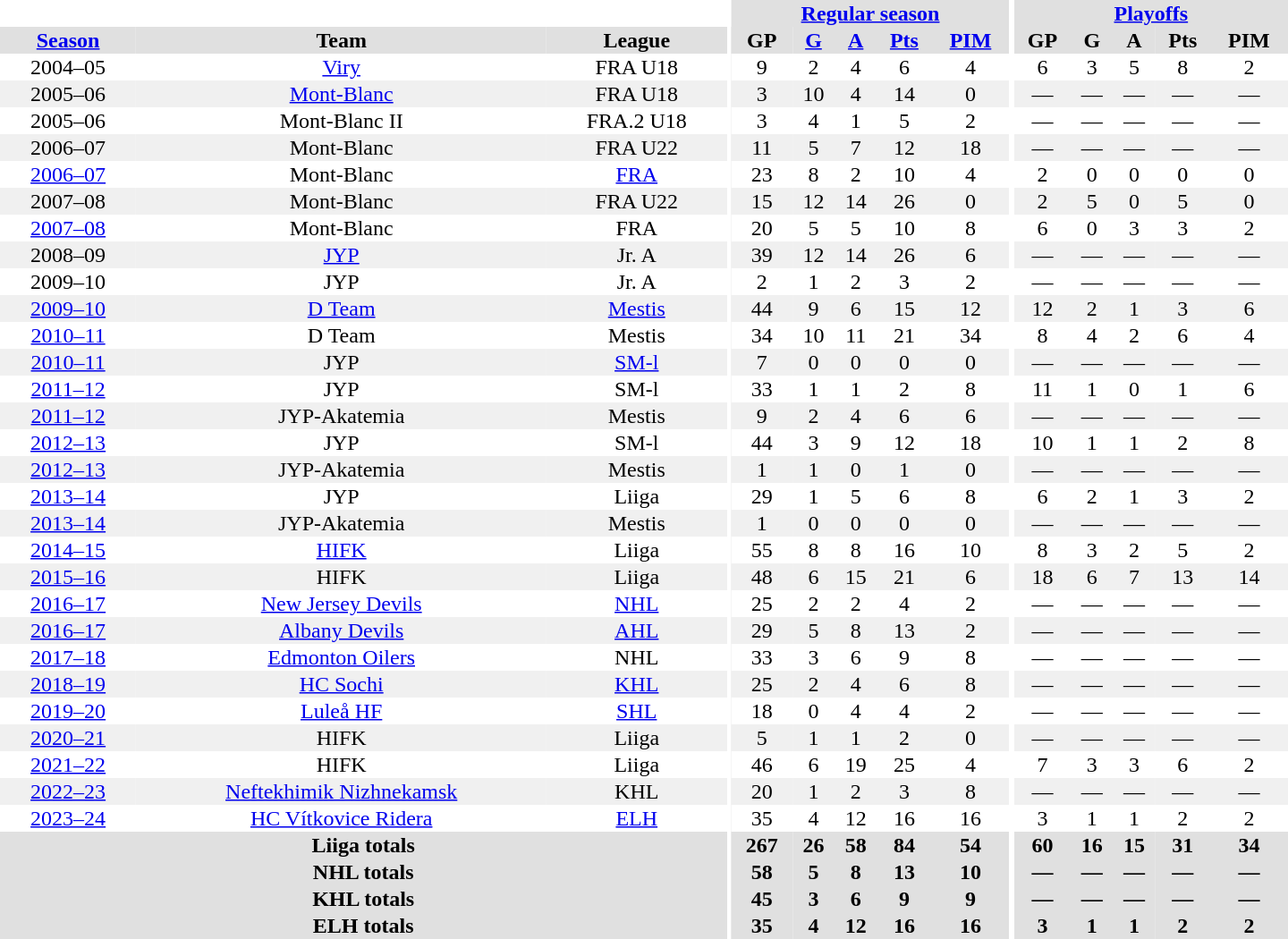<table border="0" cellpadding="1" cellspacing="0" style="text-align:center; width:60em">
<tr bgcolor="#e0e0e0">
<th colspan="3" bgcolor="#ffffff"></th>
<th rowspan="99" bgcolor="#ffffff"></th>
<th colspan="5"><a href='#'>Regular season</a></th>
<th rowspan="99" bgcolor="#ffffff"></th>
<th colspan="5"><a href='#'>Playoffs</a></th>
</tr>
<tr bgcolor="#e0e0e0">
<th><a href='#'>Season</a></th>
<th>Team</th>
<th>League</th>
<th>GP</th>
<th><a href='#'>G</a></th>
<th><a href='#'>A</a></th>
<th><a href='#'>Pts</a></th>
<th><a href='#'>PIM</a></th>
<th>GP</th>
<th>G</th>
<th>A</th>
<th>Pts</th>
<th>PIM</th>
</tr>
<tr>
<td>2004–05</td>
<td><a href='#'>Viry</a></td>
<td>FRA U18</td>
<td>9</td>
<td>2</td>
<td>4</td>
<td>6</td>
<td>4</td>
<td>6</td>
<td>3</td>
<td>5</td>
<td>8</td>
<td>2</td>
</tr>
<tr bgcolor="#f0f0f0">
<td>2005–06</td>
<td><a href='#'>Mont-Blanc</a></td>
<td>FRA U18</td>
<td>3</td>
<td>10</td>
<td>4</td>
<td>14</td>
<td>0</td>
<td>—</td>
<td>—</td>
<td>—</td>
<td>—</td>
<td>—</td>
</tr>
<tr>
<td>2005–06</td>
<td>Mont-Blanc II</td>
<td>FRA.2 U18</td>
<td>3</td>
<td>4</td>
<td>1</td>
<td>5</td>
<td>2</td>
<td>—</td>
<td>—</td>
<td>—</td>
<td>—</td>
<td>—</td>
</tr>
<tr bgcolor="#f0f0f0">
<td>2006–07</td>
<td>Mont-Blanc</td>
<td>FRA U22</td>
<td>11</td>
<td>5</td>
<td>7</td>
<td>12</td>
<td>18</td>
<td>—</td>
<td>—</td>
<td>—</td>
<td>—</td>
<td>—</td>
</tr>
<tr>
<td><a href='#'>2006–07</a></td>
<td>Mont-Blanc</td>
<td><a href='#'>FRA</a></td>
<td>23</td>
<td>8</td>
<td>2</td>
<td>10</td>
<td>4</td>
<td>2</td>
<td>0</td>
<td>0</td>
<td>0</td>
<td>0</td>
</tr>
<tr bgcolor="#f0f0f0">
<td>2007–08</td>
<td>Mont-Blanc</td>
<td>FRA U22</td>
<td>15</td>
<td>12</td>
<td>14</td>
<td>26</td>
<td>0</td>
<td>2</td>
<td>5</td>
<td>0</td>
<td>5</td>
<td>0</td>
</tr>
<tr>
<td><a href='#'>2007–08</a></td>
<td>Mont-Blanc</td>
<td>FRA</td>
<td>20</td>
<td>5</td>
<td>5</td>
<td>10</td>
<td>8</td>
<td>6</td>
<td>0</td>
<td>3</td>
<td>3</td>
<td>2</td>
</tr>
<tr bgcolor="#f0f0f0">
<td>2008–09</td>
<td><a href='#'>JYP</a></td>
<td>Jr. A</td>
<td>39</td>
<td>12</td>
<td>14</td>
<td>26</td>
<td>6</td>
<td>—</td>
<td>—</td>
<td>—</td>
<td>—</td>
<td>—</td>
</tr>
<tr>
<td>2009–10</td>
<td>JYP</td>
<td>Jr. A</td>
<td>2</td>
<td>1</td>
<td>2</td>
<td>3</td>
<td>2</td>
<td>—</td>
<td>—</td>
<td>—</td>
<td>—</td>
<td>—</td>
</tr>
<tr bgcolor="#f0f0f0">
<td><a href='#'>2009–10</a></td>
<td><a href='#'>D Team</a></td>
<td><a href='#'>Mestis</a></td>
<td>44</td>
<td>9</td>
<td>6</td>
<td>15</td>
<td>12</td>
<td>12</td>
<td>2</td>
<td>1</td>
<td>3</td>
<td>6</td>
</tr>
<tr>
<td><a href='#'>2010–11</a></td>
<td>D Team</td>
<td>Mestis</td>
<td>34</td>
<td>10</td>
<td>11</td>
<td>21</td>
<td>34</td>
<td>8</td>
<td>4</td>
<td>2</td>
<td>6</td>
<td>4</td>
</tr>
<tr bgcolor="#f0f0f0">
<td><a href='#'>2010–11</a></td>
<td>JYP</td>
<td><a href='#'>SM-l</a></td>
<td>7</td>
<td>0</td>
<td>0</td>
<td>0</td>
<td>0</td>
<td>—</td>
<td>—</td>
<td>—</td>
<td>—</td>
<td>—</td>
</tr>
<tr>
<td><a href='#'>2011–12</a></td>
<td>JYP</td>
<td>SM-l</td>
<td>33</td>
<td>1</td>
<td>1</td>
<td>2</td>
<td>8</td>
<td>11</td>
<td>1</td>
<td>0</td>
<td>1</td>
<td>6</td>
</tr>
<tr bgcolor="#f0f0f0">
<td><a href='#'>2011–12</a></td>
<td>JYP-Akatemia</td>
<td>Mestis</td>
<td>9</td>
<td>2</td>
<td>4</td>
<td>6</td>
<td>6</td>
<td>—</td>
<td>—</td>
<td>—</td>
<td>—</td>
<td>—</td>
</tr>
<tr>
<td><a href='#'>2012–13</a></td>
<td>JYP</td>
<td>SM-l</td>
<td>44</td>
<td>3</td>
<td>9</td>
<td>12</td>
<td>18</td>
<td>10</td>
<td>1</td>
<td>1</td>
<td>2</td>
<td>8</td>
</tr>
<tr bgcolor="#f0f0f0">
<td><a href='#'>2012–13</a></td>
<td>JYP-Akatemia</td>
<td>Mestis</td>
<td>1</td>
<td>1</td>
<td>0</td>
<td>1</td>
<td>0</td>
<td>—</td>
<td>—</td>
<td>—</td>
<td>—</td>
<td>—</td>
</tr>
<tr>
<td><a href='#'>2013–14</a></td>
<td>JYP</td>
<td>Liiga</td>
<td>29</td>
<td>1</td>
<td>5</td>
<td>6</td>
<td>8</td>
<td>6</td>
<td>2</td>
<td>1</td>
<td>3</td>
<td>2</td>
</tr>
<tr bgcolor="#f0f0f0">
<td><a href='#'>2013–14</a></td>
<td>JYP-Akatemia</td>
<td>Mestis</td>
<td>1</td>
<td>0</td>
<td>0</td>
<td>0</td>
<td>0</td>
<td>—</td>
<td>—</td>
<td>—</td>
<td>—</td>
<td>—</td>
</tr>
<tr>
<td><a href='#'>2014–15</a></td>
<td><a href='#'>HIFK</a></td>
<td>Liiga</td>
<td>55</td>
<td>8</td>
<td>8</td>
<td>16</td>
<td>10</td>
<td>8</td>
<td>3</td>
<td>2</td>
<td>5</td>
<td>2</td>
</tr>
<tr bgcolor="#f0f0f0">
<td><a href='#'>2015–16</a></td>
<td>HIFK</td>
<td>Liiga</td>
<td>48</td>
<td>6</td>
<td>15</td>
<td>21</td>
<td>6</td>
<td>18</td>
<td>6</td>
<td>7</td>
<td>13</td>
<td>14</td>
</tr>
<tr>
<td><a href='#'>2016–17</a></td>
<td><a href='#'>New Jersey Devils</a></td>
<td><a href='#'>NHL</a></td>
<td>25</td>
<td>2</td>
<td>2</td>
<td>4</td>
<td>2</td>
<td>—</td>
<td>—</td>
<td>—</td>
<td>—</td>
<td>—</td>
</tr>
<tr bgcolor="#f0f0f0">
<td><a href='#'>2016–17</a></td>
<td><a href='#'>Albany Devils</a></td>
<td><a href='#'>AHL</a></td>
<td>29</td>
<td>5</td>
<td>8</td>
<td>13</td>
<td>2</td>
<td>—</td>
<td>—</td>
<td>—</td>
<td>—</td>
<td>—</td>
</tr>
<tr>
<td><a href='#'>2017–18</a></td>
<td><a href='#'>Edmonton Oilers</a></td>
<td>NHL</td>
<td>33</td>
<td>3</td>
<td>6</td>
<td>9</td>
<td>8</td>
<td>—</td>
<td>—</td>
<td>—</td>
<td>—</td>
<td>—</td>
</tr>
<tr bgcolor="#f0f0f0">
<td><a href='#'>2018–19</a></td>
<td><a href='#'>HC Sochi</a></td>
<td><a href='#'>KHL</a></td>
<td>25</td>
<td>2</td>
<td>4</td>
<td>6</td>
<td>8</td>
<td>—</td>
<td>—</td>
<td>—</td>
<td>—</td>
<td>—</td>
</tr>
<tr>
<td><a href='#'>2019–20</a></td>
<td><a href='#'>Luleå HF</a></td>
<td><a href='#'>SHL</a></td>
<td>18</td>
<td>0</td>
<td>4</td>
<td>4</td>
<td>2</td>
<td>—</td>
<td>—</td>
<td>—</td>
<td>—</td>
<td>—</td>
</tr>
<tr bgcolor="#f0f0f0">
<td><a href='#'>2020–21</a></td>
<td>HIFK</td>
<td>Liiga</td>
<td>5</td>
<td>1</td>
<td>1</td>
<td>2</td>
<td>0</td>
<td>—</td>
<td>—</td>
<td>—</td>
<td>—</td>
<td>—</td>
</tr>
<tr>
<td><a href='#'>2021–22</a></td>
<td>HIFK</td>
<td>Liiga</td>
<td>46</td>
<td>6</td>
<td>19</td>
<td>25</td>
<td>4</td>
<td>7</td>
<td>3</td>
<td>3</td>
<td>6</td>
<td>2</td>
</tr>
<tr bgcolor="#f0f0f0">
<td><a href='#'>2022–23</a></td>
<td><a href='#'>Neftekhimik Nizhnekamsk</a></td>
<td>KHL</td>
<td>20</td>
<td>1</td>
<td>2</td>
<td>3</td>
<td>8</td>
<td>—</td>
<td>—</td>
<td>—</td>
<td>—</td>
<td>—</td>
</tr>
<tr>
<td><a href='#'>2023–24</a></td>
<td><a href='#'>HC Vítkovice Ridera</a></td>
<td><a href='#'>ELH</a></td>
<td>35</td>
<td>4</td>
<td>12</td>
<td>16</td>
<td>16</td>
<td>3</td>
<td>1</td>
<td>1</td>
<td>2</td>
<td>2</td>
</tr>
<tr bgcolor="#e0e0e0">
<th colspan="3">Liiga totals</th>
<th>267</th>
<th>26</th>
<th>58</th>
<th>84</th>
<th>54</th>
<th>60</th>
<th>16</th>
<th>15</th>
<th>31</th>
<th>34</th>
</tr>
<tr bgcolor="#e0e0e0">
<th colspan="3">NHL totals</th>
<th>58</th>
<th>5</th>
<th>8</th>
<th>13</th>
<th>10</th>
<th>—</th>
<th>—</th>
<th>—</th>
<th>—</th>
<th>—</th>
</tr>
<tr bgcolor="#e0e0e0">
<th colspan="3">KHL totals</th>
<th>45</th>
<th>3</th>
<th>6</th>
<th>9</th>
<th>9</th>
<th>—</th>
<th>—</th>
<th>—</th>
<th>—</th>
<th>—</th>
</tr>
<tr bgcolor="#e0e0e0">
<th colspan="3">ELH totals</th>
<th>35</th>
<th>4</th>
<th>12</th>
<th>16</th>
<th>16</th>
<th>3</th>
<th>1</th>
<th>1</th>
<th>2</th>
<th>2</th>
</tr>
</table>
